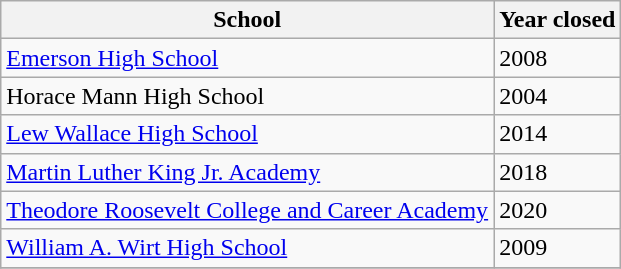<table class="wikitable sortable">
<tr>
<th>School</th>
<th>Year closed</th>
</tr>
<tr>
<td><a href='#'>Emerson High School</a></td>
<td>2008</td>
</tr>
<tr>
<td>Horace Mann High School</td>
<td>2004</td>
</tr>
<tr>
<td><a href='#'>Lew Wallace High School</a></td>
<td>2014</td>
</tr>
<tr>
<td><a href='#'>Martin Luther King Jr. Academy</a></td>
<td>2018</td>
</tr>
<tr>
<td><a href='#'>Theodore Roosevelt College and Career Academy</a></td>
<td>2020</td>
</tr>
<tr>
<td><a href='#'>William A. Wirt High School</a></td>
<td>2009</td>
</tr>
<tr>
</tr>
</table>
